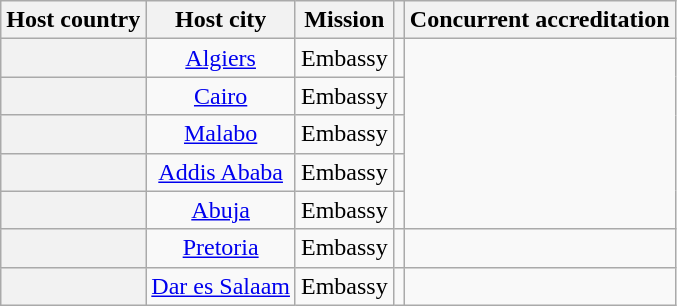<table class="wikitable plainrowheaders" style="text-align:center;">
<tr>
<th scope="col">Host country</th>
<th scope="col">Host city</th>
<th scope="col">Mission</th>
<th></th>
<th scope="col">Concurrent accreditation</th>
</tr>
<tr>
<th scope="row"></th>
<td><a href='#'>Algiers</a></td>
<td>Embassy</td>
<td></td>
</tr>
<tr>
<th scope="row"></th>
<td><a href='#'>Cairo</a></td>
<td>Embassy</td>
<td></td>
</tr>
<tr>
<th scope="row"></th>
<td><a href='#'>Malabo</a></td>
<td>Embassy</td>
<td></td>
</tr>
<tr>
<th scope="row"></th>
<td><a href='#'>Addis Ababa</a></td>
<td>Embassy</td>
<td></td>
</tr>
<tr>
<th scope="row"></th>
<td><a href='#'>Abuja</a></td>
<td>Embassy</td>
<td></td>
</tr>
<tr>
<th scope="row"></th>
<td><a href='#'>Pretoria</a></td>
<td>Embassy</td>
<td></td>
<td rowspan="1"></td>
</tr>
<tr>
<th scope="row"></th>
<td><a href='#'>Dar es Salaam</a></td>
<td>Embassy</td>
<td></td>
</tr>
</table>
